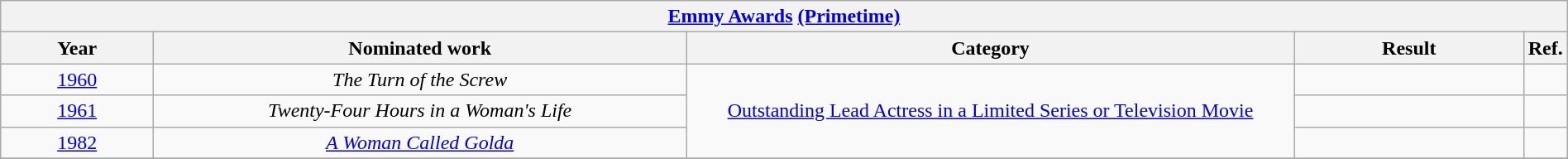<table width="100%" class="wikitable">
<tr>
<th colspan="5" align="center"><a href='#'>Emmy Awards</a> <a href='#'>(Primetime)</a></th>
</tr>
<tr>
<th width="10%">Year</th>
<th width="35%">Nominated work</th>
<th width="40%">Category</th>
<th width="15%">Result</th>
<th>Ref.</th>
</tr>
<tr>
<td style="text-align:center;"><a href='#'>1960</a></td>
<td style="text-align:center;"><em>The Turn of the Screw</em></td>
<td style="text-align:center;" rowspan="3"><a href='#'>Outstanding Lead Actress in a Limited Series or Television Movie</a></td>
<td></td>
<td style="text-align:center"></td>
</tr>
<tr>
<td style="text-align:center;"><a href='#'>1961</a></td>
<td style="text-align:center;"><em>Twenty-Four Hours in a Woman's Life</em></td>
<td></td>
<td style="text-align:center"></td>
</tr>
<tr>
<td style="text-align:center;"><a href='#'>1982</a></td>
<td style="text-align:center;"><em><a href='#'>A Woman Called Golda</a></em></td>
<td></td>
<td style="text-align:center"></td>
</tr>
<tr>
</tr>
</table>
